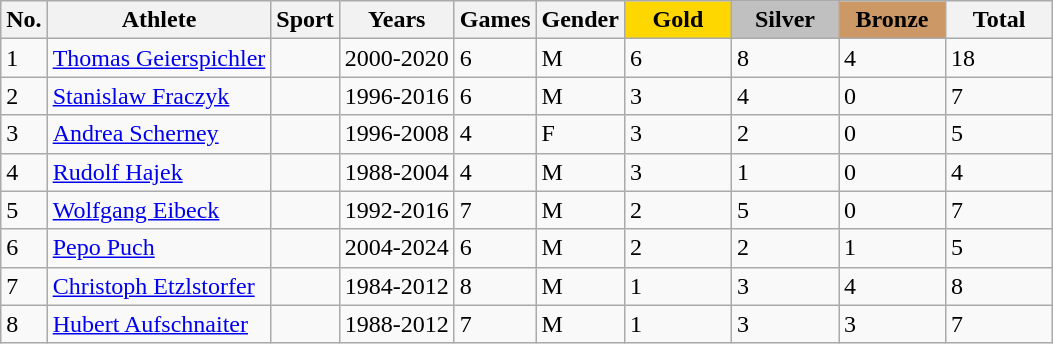<table class="wikitable sortable">
<tr>
<th>No.</th>
<th>Athlete</th>
<th>Sport</th>
<th>Years</th>
<th>Games</th>
<th>Gender</th>
<th style="background:gold; width:4.0em; font-weight:bold;">Gold</th>
<th style="background:silver; width:4.0em; font-weight:bold;">Silver</th>
<th style="background:#c96; width:4.0em; font-weight:bold;">Bronze</th>
<th style="width:4.0em;">Total</th>
</tr>
<tr>
<td>1</td>
<td><a href='#'>Thomas Geierspichler</a></td>
<td></td>
<td>2000-2020</td>
<td>6</td>
<td>M</td>
<td>6</td>
<td>8</td>
<td>4</td>
<td>18</td>
</tr>
<tr>
<td>2</td>
<td><a href='#'>Stanislaw Fraczyk</a></td>
<td></td>
<td>1996-2016</td>
<td>6</td>
<td>M</td>
<td>3</td>
<td>4</td>
<td>0</td>
<td>7</td>
</tr>
<tr>
<td>3</td>
<td><a href='#'>Andrea Scherney</a></td>
<td></td>
<td>1996-2008</td>
<td>4</td>
<td>F</td>
<td>3</td>
<td>2</td>
<td>0</td>
<td>5</td>
</tr>
<tr>
<td>4</td>
<td><a href='#'>Rudolf Hajek</a></td>
<td></td>
<td>1988-2004</td>
<td>4</td>
<td>M</td>
<td>3</td>
<td>1</td>
<td>0</td>
<td>4</td>
</tr>
<tr>
<td>5</td>
<td><a href='#'>Wolfgang Eibeck</a></td>
<td></td>
<td>1992-2016</td>
<td>7</td>
<td>M</td>
<td>2</td>
<td>5</td>
<td>0</td>
<td>7</td>
</tr>
<tr>
<td>6</td>
<td><a href='#'>Pepo Puch</a></td>
<td></td>
<td>2004-2024</td>
<td>6</td>
<td>M</td>
<td>2</td>
<td>2</td>
<td>1</td>
<td>5</td>
</tr>
<tr>
<td>7</td>
<td><a href='#'>Christoph Etzlstorfer</a></td>
<td><br></td>
<td>1984-2012</td>
<td>8</td>
<td>M</td>
<td>1</td>
<td>3</td>
<td>4</td>
<td>8</td>
</tr>
<tr>
<td>8</td>
<td><a href='#'>Hubert Aufschnaiter</a></td>
<td></td>
<td>1988-2012</td>
<td>7</td>
<td>M</td>
<td>1</td>
<td>3</td>
<td>3</td>
<td>7</td>
</tr>
</table>
